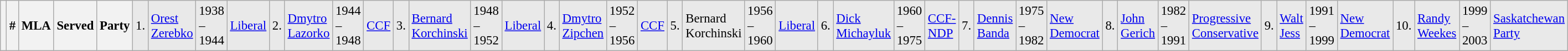<table class="wikitable" style="font-size: 95%; clear:both">
<tr style="background-color:#E9E9E9">
<th></th>
<th style="width: 25px">#</th>
<th style="width: 170px">MLA</th>
<th style="width: 80px">Served</th>
<th style="width: 150px">Party<br></th>
<td>1.</td>
<td><a href='#'>Orest Zerebko</a></td>
<td>1938 – 1944</td>
<td><a href='#'>Liberal</a><br></td>
<td>2.</td>
<td><a href='#'>Dmytro Lazorko</a></td>
<td>1944 – 1948</td>
<td><a href='#'>CCF</a><br></td>
<td>3.</td>
<td><a href='#'>Bernard Korchinski</a></td>
<td>1948 – 1952</td>
<td><a href='#'>Liberal</a><br></td>
<td>4.</td>
<td><a href='#'>Dmytro Zipchen</a></td>
<td>1952 – 1956</td>
<td><a href='#'>CCF</a><br></td>
<td>5.</td>
<td>Bernard Korchinski</td>
<td>1956 – 1960</td>
<td><a href='#'>Liberal</a><br></td>
<td>6.</td>
<td><a href='#'>Dick Michayluk</a></td>
<td>1960 – 1975</td>
<td><a href='#'>CCF-NDP</a><br></td>
<td>7.</td>
<td><a href='#'>Dennis Banda</a></td>
<td>1975 – 1982</td>
<td><a href='#'>New Democrat</a><br></td>
<td>8.</td>
<td><a href='#'>John Gerich</a></td>
<td>1982 – 1991</td>
<td><a href='#'>Progressive Conservative</a><br></td>
<td>9.</td>
<td><a href='#'>Walt Jess</a></td>
<td>1991 – 1999</td>
<td><a href='#'>New Democrat</a><br></td>
<td>10.</td>
<td><a href='#'>Randy Weekes</a></td>
<td>1999 – 2003</td>
<td><a href='#'>Saskatchewan Party</a></td>
</tr>
</table>
